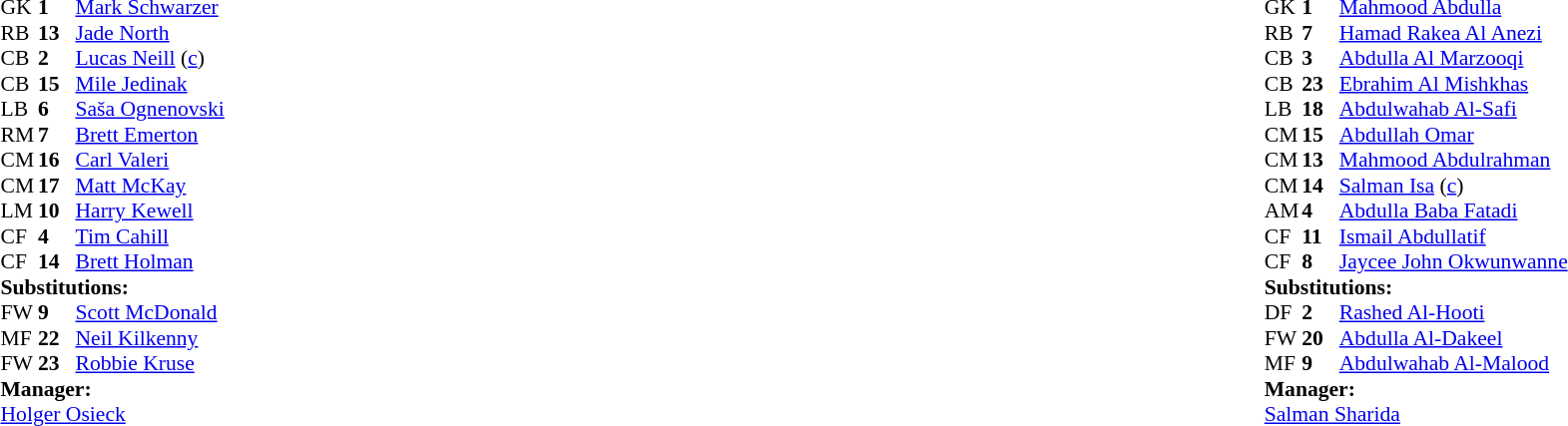<table width="100%">
<tr>
<td valign="top" width="50%"><br><table style="font-size: 90%" cellspacing="0" cellpadding="0">
<tr>
<th width=25></th>
<th width=25></th>
</tr>
<tr>
<td>GK</td>
<td><strong>1</strong></td>
<td><a href='#'>Mark Schwarzer</a></td>
</tr>
<tr>
<td>RB</td>
<td><strong>13</strong></td>
<td><a href='#'>Jade North</a></td>
<td></td>
<td></td>
</tr>
<tr>
<td>CB</td>
<td><strong>2</strong></td>
<td><a href='#'>Lucas Neill</a> (<a href='#'>c</a>)</td>
</tr>
<tr>
<td>CB</td>
<td><strong>15</strong></td>
<td><a href='#'>Mile Jedinak</a></td>
</tr>
<tr>
<td>LB</td>
<td><strong>6</strong></td>
<td><a href='#'>Saša Ognenovski</a></td>
</tr>
<tr>
<td>RM</td>
<td><strong>7</strong></td>
<td><a href='#'>Brett Emerton</a></td>
<td></td>
</tr>
<tr>
<td>CM</td>
<td><strong>16</strong></td>
<td><a href='#'>Carl Valeri</a></td>
</tr>
<tr>
<td>CM</td>
<td><strong>17</strong></td>
<td><a href='#'>Matt McKay</a></td>
</tr>
<tr>
<td>LM</td>
<td><strong>10</strong></td>
<td><a href='#'>Harry Kewell</a></td>
<td></td>
<td></td>
</tr>
<tr>
<td>CF</td>
<td><strong>4</strong></td>
<td><a href='#'>Tim Cahill</a></td>
<td></td>
<td></td>
</tr>
<tr>
<td>CF</td>
<td><strong>14</strong></td>
<td><a href='#'>Brett Holman</a></td>
<td></td>
</tr>
<tr>
<td colspan=3><strong>Substitutions:</strong></td>
</tr>
<tr>
<td>FW</td>
<td><strong>9</strong></td>
<td><a href='#'>Scott McDonald</a></td>
<td></td>
<td></td>
</tr>
<tr>
<td>MF</td>
<td><strong>22</strong></td>
<td><a href='#'>Neil Kilkenny</a></td>
<td></td>
<td></td>
</tr>
<tr>
<td>FW</td>
<td><strong>23</strong></td>
<td><a href='#'>Robbie Kruse</a></td>
<td></td>
<td></td>
</tr>
<tr>
<td colspan=3><strong>Manager:</strong></td>
</tr>
<tr>
<td colspan=3> <a href='#'>Holger Osieck</a></td>
</tr>
</table>
</td>
<td valign="top"></td>
<td valign="top" width="50%"><br><table style="font-size: 90%" cellspacing="0" cellpadding="0" align="center">
<tr>
<th width=25></th>
<th width=25></th>
</tr>
<tr>
<td>GK</td>
<td><strong>1</strong></td>
<td><a href='#'>Mahmood Abdulla</a></td>
</tr>
<tr>
<td>RB</td>
<td><strong>7</strong></td>
<td><a href='#'>Hamad Rakea Al Anezi</a></td>
</tr>
<tr>
<td>CB</td>
<td><strong>3</strong></td>
<td><a href='#'>Abdulla Al Marzooqi</a></td>
</tr>
<tr>
<td>CB</td>
<td><strong>23</strong></td>
<td><a href='#'>Ebrahim Al Mishkhas</a></td>
<td></td>
</tr>
<tr>
<td>LB</td>
<td><strong>18</strong></td>
<td><a href='#'>Abdulwahab Al-Safi</a></td>
<td></td>
</tr>
<tr>
<td>CM</td>
<td><strong>15</strong></td>
<td><a href='#'>Abdullah Omar</a></td>
</tr>
<tr>
<td>CM</td>
<td><strong>13</strong></td>
<td><a href='#'>Mahmood Abdulrahman</a></td>
<td></td>
<td></td>
</tr>
<tr>
<td>CM</td>
<td><strong>14</strong></td>
<td><a href='#'>Salman Isa</a> (<a href='#'>c</a>)</td>
<td></td>
<td></td>
</tr>
<tr>
<td>AM</td>
<td><strong>4</strong></td>
<td><a href='#'>Abdulla Baba Fatadi</a></td>
<td></td>
</tr>
<tr>
<td>CF</td>
<td><strong>11</strong></td>
<td><a href='#'>Ismail Abdullatif</a></td>
</tr>
<tr>
<td>CF</td>
<td><strong>8</strong></td>
<td><a href='#'>Jaycee John Okwunwanne</a></td>
<td></td>
<td></td>
</tr>
<tr>
<td colspan=3><strong>Substitutions:</strong></td>
</tr>
<tr>
<td>DF</td>
<td><strong>2</strong></td>
<td><a href='#'>Rashed Al-Hooti</a></td>
<td></td>
<td></td>
</tr>
<tr>
<td>FW</td>
<td><strong>20</strong></td>
<td><a href='#'>Abdulla Al-Dakeel</a></td>
<td></td>
<td></td>
</tr>
<tr>
<td>MF</td>
<td><strong>9</strong></td>
<td><a href='#'>Abdulwahab Al-Malood</a></td>
<td></td>
<td></td>
</tr>
<tr>
<td colspan=3><strong>Manager:</strong></td>
</tr>
<tr>
<td colspan=3><a href='#'>Salman Sharida</a></td>
</tr>
</table>
</td>
</tr>
</table>
